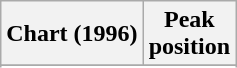<table class="wikitable sortable">
<tr>
<th scope="col">Chart (1996)</th>
<th scope="col">Peak<br>position</th>
</tr>
<tr>
</tr>
<tr>
</tr>
<tr>
</tr>
</table>
